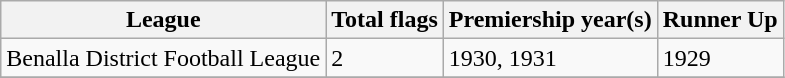<table class="wikitable">
<tr>
<th>League</th>
<th>Total flags</th>
<th>Premiership year(s)</th>
<th>Runner Up</th>
</tr>
<tr>
<td>Benalla District Football League</td>
<td>2</td>
<td>1930, 1931</td>
<td>1929</td>
</tr>
<tr>
</tr>
</table>
